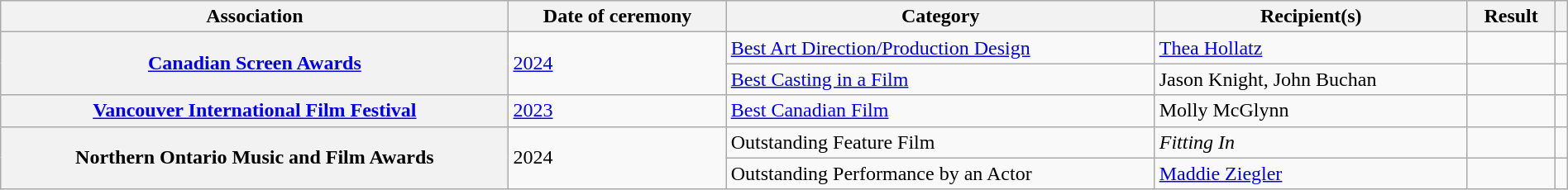<table class="wikitable sortable plainrowheaders" style="width: 100%;">
<tr>
<th scope="col">Association</th>
<th scope="col">Date of ceremony</th>
<th scope="col">Category</th>
<th scope="col">Recipient(s)</th>
<th scope="col">Result</th>
<th scope="col" class="unsortable"></th>
</tr>
<tr>
<th scope="row" rowspan=2><a href='#'>Canadian Screen Awards</a></th>
<td rowspan=2><a href='#'>2024</a></td>
<td><a href='#'>Best Art Direction/Production Design</a></td>
<td><a href='#'>Thea Hollatz</a></td>
<td></td>
<td style="text-align:center;"></td>
</tr>
<tr>
<td><a href='#'>Best Casting in a Film</a></td>
<td>Jason Knight, John Buchan</td>
<td></td>
<td style="text-align:center;"></td>
</tr>
<tr>
<th scope="row"><a href='#'>Vancouver International Film Festival</a></th>
<td><a href='#'>2023</a></td>
<td><a href='#'>Best Canadian Film</a></td>
<td>Molly McGlynn</td>
<td></td>
<td style="text-align:center;"></td>
</tr>
<tr>
<th scope="row" rowspan=2>Northern Ontario Music and Film Awards</th>
<td rowspan=2>2024</td>
<td>Outstanding Feature Film</td>
<td><em>Fitting In</em></td>
<td></td>
<td style="text-align:center;"></td>
</tr>
<tr>
<td>Outstanding Performance by an Actor</td>
<td><a href='#'>Maddie Ziegler</a></td>
<td></td>
<td style="text-align:center;"></td>
</tr>
</table>
